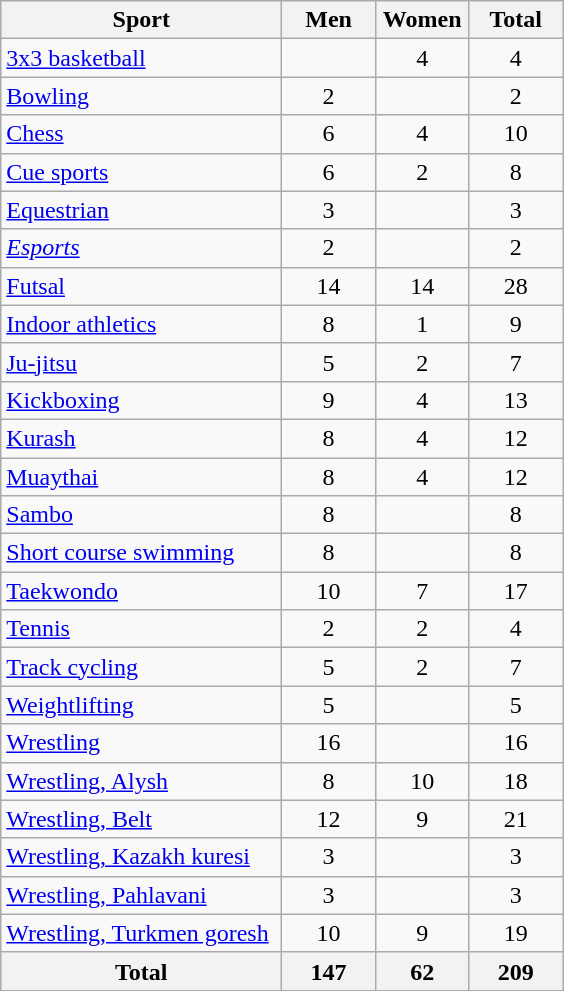<table class="wikitable sortable" style="text-align:center;">
<tr>
<th width=180>Sport</th>
<th width=55>Men</th>
<th width=55>Women</th>
<th width=55>Total</th>
</tr>
<tr>
<td align=left><a href='#'>3x3 basketball</a></td>
<td></td>
<td>4</td>
<td>4</td>
</tr>
<tr>
<td align=left><a href='#'>Bowling</a></td>
<td>2</td>
<td></td>
<td>2</td>
</tr>
<tr>
<td align=left><a href='#'>Chess</a></td>
<td>6</td>
<td>4</td>
<td>10</td>
</tr>
<tr>
<td align=left><a href='#'>Cue sports</a></td>
<td>6</td>
<td>2</td>
<td>8</td>
</tr>
<tr>
<td align=left><a href='#'>Equestrian</a></td>
<td>3</td>
<td></td>
<td>3</td>
</tr>
<tr>
<td align=left><em><a href='#'>Esports</a></em></td>
<td>2</td>
<td></td>
<td>2</td>
</tr>
<tr>
<td align=left><a href='#'>Futsal</a></td>
<td>14</td>
<td>14</td>
<td>28</td>
</tr>
<tr>
<td align=left><a href='#'>Indoor athletics</a></td>
<td>8</td>
<td>1</td>
<td>9</td>
</tr>
<tr>
<td align=left><a href='#'>Ju-jitsu</a></td>
<td>5</td>
<td>2</td>
<td>7</td>
</tr>
<tr>
<td align=left><a href='#'>Kickboxing</a></td>
<td>9</td>
<td>4</td>
<td>13</td>
</tr>
<tr>
<td align=left><a href='#'>Kurash</a></td>
<td>8</td>
<td>4</td>
<td>12</td>
</tr>
<tr>
<td align=left><a href='#'>Muaythai</a></td>
<td>8</td>
<td>4</td>
<td>12</td>
</tr>
<tr>
<td align=left><a href='#'>Sambo</a></td>
<td>8</td>
<td></td>
<td>8</td>
</tr>
<tr>
<td align=left><a href='#'>Short course swimming</a></td>
<td>8</td>
<td></td>
<td>8</td>
</tr>
<tr>
<td align=left><a href='#'>Taekwondo</a></td>
<td>10</td>
<td>7</td>
<td>17</td>
</tr>
<tr>
<td align=left><a href='#'>Tennis</a></td>
<td>2</td>
<td>2</td>
<td>4</td>
</tr>
<tr>
<td align=left><a href='#'>Track cycling</a></td>
<td>5</td>
<td>2</td>
<td>7</td>
</tr>
<tr>
<td align=left><a href='#'>Weightlifting</a></td>
<td>5</td>
<td></td>
<td>5</td>
</tr>
<tr>
<td align=left><a href='#'>Wrestling</a></td>
<td>16</td>
<td></td>
<td>16</td>
</tr>
<tr>
<td align=left><a href='#'>Wrestling, Alysh</a></td>
<td>8</td>
<td>10</td>
<td>18</td>
</tr>
<tr>
<td align=left><a href='#'>Wrestling, Belt</a></td>
<td>12</td>
<td>9</td>
<td>21</td>
</tr>
<tr>
<td align=left><a href='#'>Wrestling, Kazakh kuresi</a></td>
<td>3</td>
<td></td>
<td>3</td>
</tr>
<tr>
<td align=left><a href='#'>Wrestling, Pahlavani</a></td>
<td>3</td>
<td></td>
<td>3</td>
</tr>
<tr>
<td align=left><a href='#'>Wrestling, Turkmen goresh</a></td>
<td>10</td>
<td>9</td>
<td>19</td>
</tr>
<tr class="sortbottom">
<th>Total</th>
<th>147</th>
<th>62</th>
<th>209</th>
</tr>
</table>
